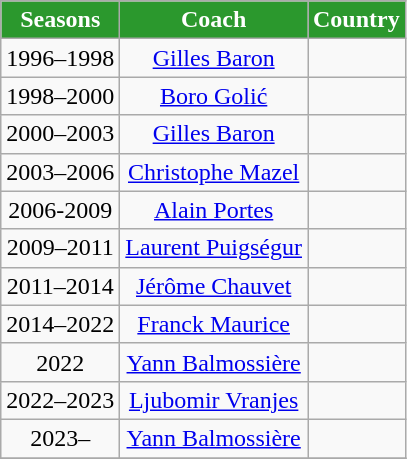<table class="wikitable" style="text-align: center;">
<tr>
<th style="color:white; background:#2b982d">Seasons</th>
<th style="color:white; background:#2b982d">Coach</th>
<th style="color:white; background:#2b982d">Country</th>
</tr>
<tr>
<td style="text-align: center">1996–1998</td>
<td style="text-align: center"><a href='#'>Gilles Baron</a></td>
<td style="text-align: center"></td>
</tr>
<tr>
<td style="text-align: center">1998–2000</td>
<td style="text-align: center"><a href='#'>Boro Golić</a></td>
<td style="text-align: center"></td>
</tr>
<tr>
<td style="text-align: center">2000–2003</td>
<td style="text-align: center"><a href='#'>Gilles Baron</a></td>
<td style="text-align: center"></td>
</tr>
<tr>
<td style="text-align: center">2003–2006</td>
<td style="text-align: center"><a href='#'>Christophe Mazel</a></td>
<td style="text-align: center"></td>
</tr>
<tr>
<td style="text-align: center">2006-2009</td>
<td style="text-align: center"><a href='#'>Alain Portes</a></td>
<td style="text-align: center"></td>
</tr>
<tr>
<td style="text-align: center">2009–2011</td>
<td style="text-align: center"><a href='#'>Laurent Puigségur</a></td>
<td style="text-align: center"></td>
</tr>
<tr>
<td style="text-align: center">2011–2014</td>
<td style="text-align: center"><a href='#'>Jérôme Chauvet</a></td>
<td style="text-align: center"></td>
</tr>
<tr>
<td style="text-align: center">2014–2022</td>
<td style="text-align: center"><a href='#'>Franck Maurice</a></td>
<td style="text-align: center"></td>
</tr>
<tr>
<td style="text-align: center">2022</td>
<td style="text-align: center"><a href='#'>Yann Balmossière</a></td>
<td style="text-align: center"></td>
</tr>
<tr>
<td style="text-align: center">2022–2023</td>
<td style="text-align: center"><a href='#'>Ljubomir Vranjes</a></td>
<td style="text-align: center"></td>
</tr>
<tr>
<td style="text-align: center">2023–</td>
<td style="text-align: center"><a href='#'>Yann Balmossière</a></td>
<td style="text-align: center"></td>
</tr>
<tr>
</tr>
</table>
